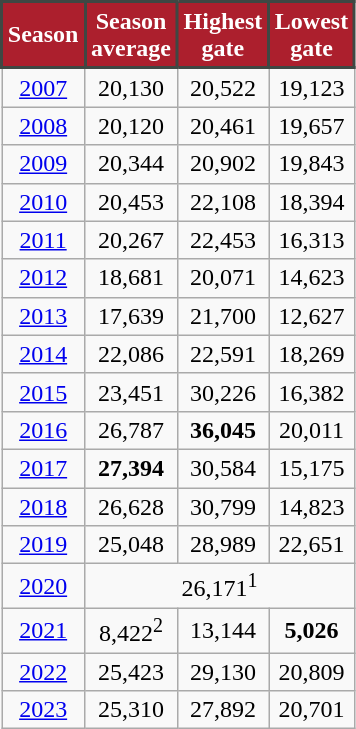<table class="wikitable" style="text-align:center">
<tr>
<th style="background:#AC1F2D; color:#FFFFFF; border: 2px solid #3F4743;">Season</th>
<th style="background:#AC1F2D; color:#FFFFFF; border: 2px solid #3F4743;">Season <br>average</th>
<th style="background:#AC1F2D; color:#FFFFFF; border: 2px solid #3F4743;">Highest <br>gate</th>
<th style="background:#AC1F2D; color:#FFFFFF; border: 2px solid #3F4743;">Lowest <br>gate</th>
</tr>
<tr>
<td><a href='#'>2007</a></td>
<td>20,130</td>
<td>20,522</td>
<td>19,123</td>
</tr>
<tr>
<td><a href='#'>2008</a></td>
<td>20,120</td>
<td>20,461</td>
<td>19,657</td>
</tr>
<tr>
<td><a href='#'>2009</a></td>
<td>20,344</td>
<td>20,902</td>
<td>19,843</td>
</tr>
<tr>
<td><a href='#'>2010</a></td>
<td>20,453</td>
<td>22,108</td>
<td>18,394</td>
</tr>
<tr>
<td><a href='#'>2011</a></td>
<td>20,267</td>
<td>22,453</td>
<td>16,313</td>
</tr>
<tr>
<td><a href='#'>2012</a></td>
<td>18,681</td>
<td>20,071</td>
<td>14,623</td>
</tr>
<tr>
<td><a href='#'>2013</a></td>
<td>17,639</td>
<td>21,700</td>
<td>12,627</td>
</tr>
<tr>
<td><a href='#'>2014</a></td>
<td>22,086</td>
<td>22,591</td>
<td>18,269</td>
</tr>
<tr>
<td><a href='#'>2015</a></td>
<td>23,451</td>
<td>30,226</td>
<td>16,382</td>
</tr>
<tr>
<td><a href='#'>2016</a></td>
<td>26,787</td>
<td><strong>36,045</strong></td>
<td>20,011</td>
</tr>
<tr>
<td><a href='#'>2017</a></td>
<td><strong>27,394</strong></td>
<td>30,584</td>
<td>15,175</td>
</tr>
<tr>
<td><a href='#'>2018</a></td>
<td>26,628</td>
<td>30,799</td>
<td>14,823</td>
</tr>
<tr>
<td><a href='#'>2019</a></td>
<td>25,048</td>
<td>28,989</td>
<td>22,651</td>
</tr>
<tr>
<td><a href='#'>2020</a></td>
<td colspan="3">26,171<sup>1</sup></td>
</tr>
<tr>
<td><a href='#'>2021</a></td>
<td>8,422<sup>2</sup></td>
<td>13,144</td>
<td><strong>5,026</strong></td>
</tr>
<tr>
<td><a href='#'>2022</a></td>
<td>25,423</td>
<td>29,130</td>
<td>20,809</td>
</tr>
<tr>
<td><a href='#'>2023</a></td>
<td>25,310</td>
<td>27,892</td>
<td>20,701</td>
</tr>
</table>
